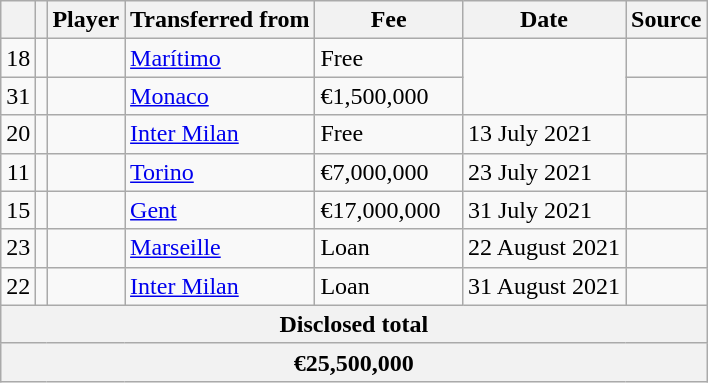<table class="wikitable plainrowheaders sortable">
<tr>
<th></th>
<th></th>
<th scope=col>Player</th>
<th>Transferred from</th>
<th !scope=col; style="width: 91px;">Fee</th>
<th scope=col>Date</th>
<th scope=col>Source</th>
</tr>
<tr>
<td align=center>18</td>
<td align=center></td>
<td></td>
<td> <a href='#'>Marítimo</a></td>
<td>Free</td>
<td rowspan=2></td>
<td></td>
</tr>
<tr>
<td align=center>31</td>
<td align=center></td>
<td></td>
<td> <a href='#'>Monaco</a></td>
<td>€1,500,000</td>
<td></td>
</tr>
<tr>
<td align=center>20</td>
<td align=center></td>
<td></td>
<td> <a href='#'>Inter Milan</a></td>
<td>Free</td>
<td>13 July 2021</td>
<td></td>
</tr>
<tr>
<td align=center>11</td>
<td align=center></td>
<td></td>
<td> <a href='#'>Torino</a></td>
<td>€7,000,000</td>
<td>23 July 2021</td>
<td></td>
</tr>
<tr>
<td align=center>15</td>
<td align=center></td>
<td></td>
<td> <a href='#'>Gent</a></td>
<td>€17,000,000</td>
<td>31 July 2021</td>
<td></td>
</tr>
<tr>
<td align=center>23</td>
<td align=center></td>
<td></td>
<td> <a href='#'>Marseille</a></td>
<td>Loan</td>
<td>22 August 2021</td>
<td></td>
</tr>
<tr>
<td align=center>22</td>
<td align=center></td>
<td></td>
<td> <a href='#'>Inter Milan</a></td>
<td>Loan</td>
<td>31 August 2021</td>
<td></td>
</tr>
<tr>
<th colspan="7">Disclosed total</th>
</tr>
<tr>
<th colspan="7">€25,500,000</th>
</tr>
</table>
